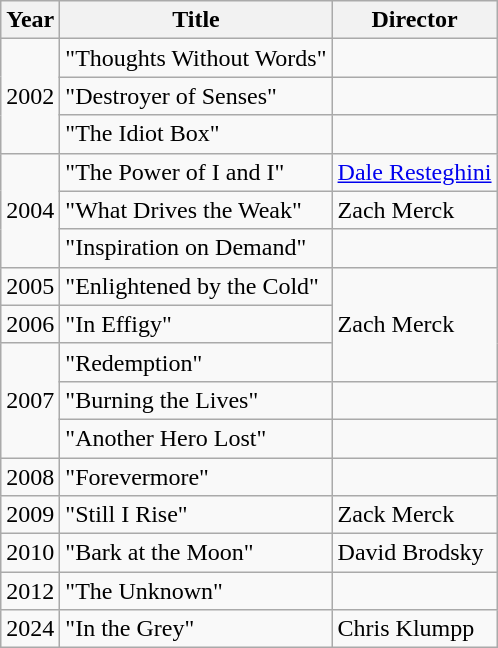<table class="wikitable">
<tr>
<th>Year</th>
<th>Title</th>
<th>Director</th>
</tr>
<tr>
<td rowspan="3">2002</td>
<td>"Thoughts Without Words"</td>
<td></td>
</tr>
<tr>
<td>"Destroyer of Senses"</td>
<td></td>
</tr>
<tr>
<td>"The Idiot Box"</td>
<td></td>
</tr>
<tr>
<td rowspan="3">2004</td>
<td>"The Power of I and I"</td>
<td><a href='#'>Dale Resteghini</a></td>
</tr>
<tr>
<td>"What Drives the Weak"</td>
<td>Zach Merck</td>
</tr>
<tr>
<td>"Inspiration on Demand"</td>
<td></td>
</tr>
<tr>
<td>2005</td>
<td>"Enlightened by the Cold"</td>
<td rowspan="3">Zach Merck</td>
</tr>
<tr>
<td>2006</td>
<td>"In Effigy"</td>
</tr>
<tr>
<td rowspan="3">2007</td>
<td>"Redemption"</td>
</tr>
<tr>
<td>"Burning the Lives"</td>
<td></td>
</tr>
<tr>
<td>"Another Hero Lost"</td>
<td></td>
</tr>
<tr>
<td>2008</td>
<td>"Forevermore"</td>
<td></td>
</tr>
<tr>
<td>2009</td>
<td>"Still I Rise"</td>
<td>Zack Merck</td>
</tr>
<tr>
<td>2010</td>
<td>"Bark at the Moon"</td>
<td>David Brodsky</td>
</tr>
<tr>
<td>2012</td>
<td>"The Unknown"</td>
<td></td>
</tr>
<tr>
<td>2024</td>
<td>"In the Grey"</td>
<td>Chris Klumpp</td>
</tr>
</table>
